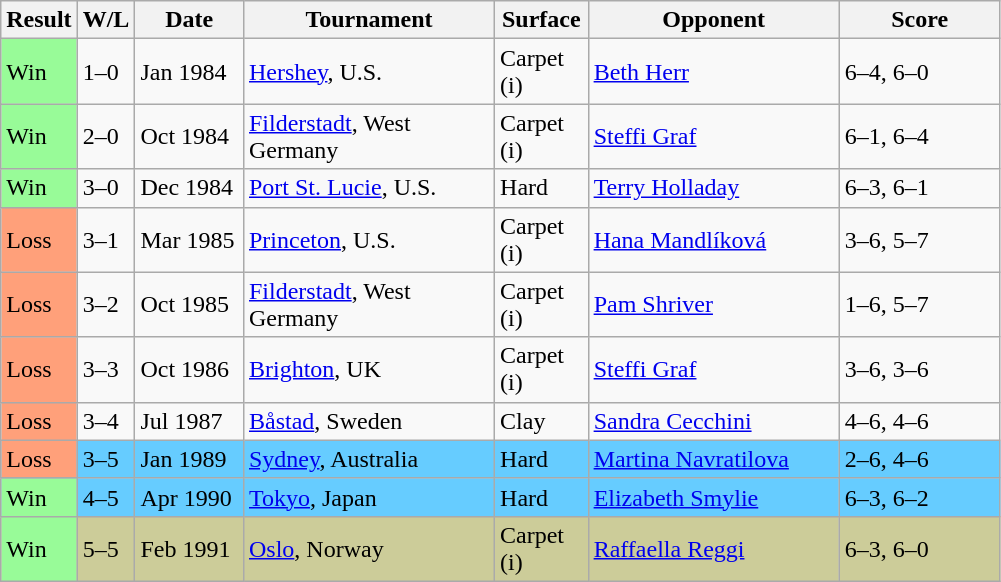<table class="sortable wikitable">
<tr>
<th style="width:40px">Result</th>
<th style="width:30px" class="unsortable">W/L</th>
<th style="width:65px">Date</th>
<th style="width:160px">Tournament</th>
<th style="width:55px">Surface</th>
<th style="width:160px">Opponent</th>
<th style="width:100px" class="unsortable">Score</th>
</tr>
<tr>
<td style="background:#98fb98;">Win</td>
<td>1–0</td>
<td>Jan 1984</td>
<td><a href='#'>Hershey</a>, U.S.</td>
<td>Carpet (i)</td>
<td> <a href='#'>Beth Herr</a></td>
<td>6–4, 6–0</td>
</tr>
<tr>
<td style="background:#98fb98;">Win</td>
<td>2–0</td>
<td>Oct 1984</td>
<td><a href='#'>Filderstadt</a>, West Germany</td>
<td>Carpet (i)</td>
<td> <a href='#'>Steffi Graf</a></td>
<td>6–1, 6–4</td>
</tr>
<tr>
<td style="background:#98fb98;">Win</td>
<td>3–0</td>
<td>Dec 1984</td>
<td><a href='#'>Port St. Lucie</a>, U.S.</td>
<td>Hard</td>
<td> <a href='#'>Terry Holladay</a></td>
<td>6–3, 6–1</td>
</tr>
<tr>
<td style="background:#ffa07a;">Loss</td>
<td>3–1</td>
<td>Mar 1985</td>
<td><a href='#'>Princeton</a>, U.S.</td>
<td>Carpet (i)</td>
<td> <a href='#'>Hana Mandlíková</a></td>
<td>3–6, 5–7</td>
</tr>
<tr>
<td style="background:#ffa07a;">Loss</td>
<td>3–2</td>
<td>Oct 1985</td>
<td><a href='#'>Filderstadt</a>, West Germany</td>
<td>Carpet (i)</td>
<td> <a href='#'>Pam Shriver</a></td>
<td>1–6, 5–7</td>
</tr>
<tr>
<td style="background:#ffa07a;">Loss</td>
<td>3–3</td>
<td>Oct 1986</td>
<td><a href='#'>Brighton</a>, UK</td>
<td>Carpet (i)</td>
<td> <a href='#'>Steffi Graf</a></td>
<td>3–6, 3–6</td>
</tr>
<tr>
<td style="background:#ffa07a;">Loss</td>
<td>3–4</td>
<td>Jul 1987</td>
<td><a href='#'>Båstad</a>, Sweden</td>
<td>Clay</td>
<td> <a href='#'>Sandra Cecchini</a></td>
<td>4–6, 4–6</td>
</tr>
<tr style="background:#6cf;">
<td style="background:#ffa07a;">Loss</td>
<td>3–5</td>
<td>Jan 1989</td>
<td><a href='#'>Sydney</a>, Australia</td>
<td>Hard</td>
<td> <a href='#'>Martina Navratilova</a></td>
<td>2–6, 4–6</td>
</tr>
<tr style="background:#6cf;">
<td style="background:#98fb98;">Win</td>
<td>4–5</td>
<td>Apr 1990</td>
<td><a href='#'>Tokyo</a>, Japan</td>
<td>Hard</td>
<td> <a href='#'>Elizabeth Smylie</a></td>
<td>6–3, 6–2</td>
</tr>
<tr style="background:#cc9;">
<td style="background:#98fb98;">Win</td>
<td>5–5</td>
<td>Feb 1991</td>
<td><a href='#'>Oslo</a>, Norway</td>
<td>Carpet (i)</td>
<td> <a href='#'>Raffaella Reggi</a></td>
<td>6–3, 6–0</td>
</tr>
</table>
